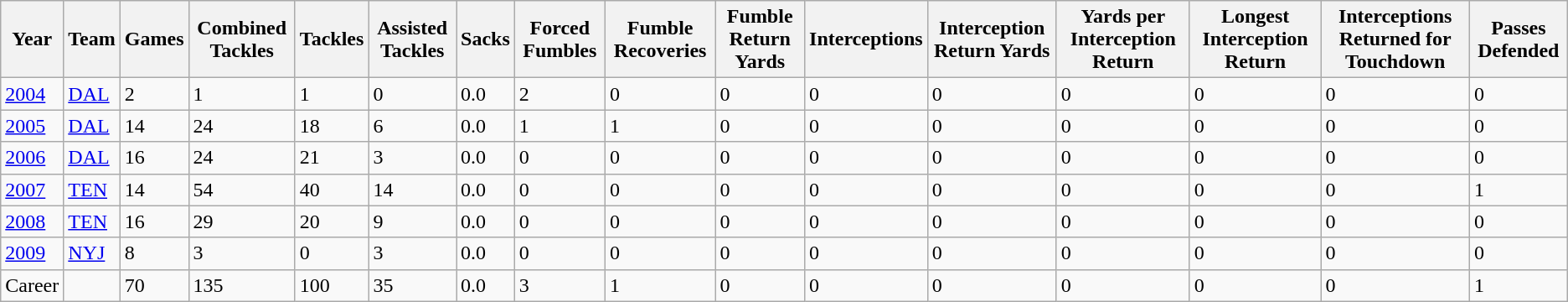<table class="wikitable">
<tr>
<th>Year</th>
<th>Team</th>
<th>Games</th>
<th>Combined Tackles</th>
<th>Tackles</th>
<th>Assisted Tackles</th>
<th>Sacks</th>
<th>Forced Fumbles</th>
<th>Fumble Recoveries</th>
<th>Fumble Return Yards</th>
<th>Interceptions</th>
<th>Interception Return Yards</th>
<th>Yards per Interception Return</th>
<th>Longest Interception Return</th>
<th>Interceptions Returned for Touchdown</th>
<th>Passes Defended</th>
</tr>
<tr>
<td><a href='#'>2004</a></td>
<td><a href='#'>DAL</a></td>
<td>2</td>
<td>1</td>
<td>1</td>
<td>0</td>
<td>0.0</td>
<td>2</td>
<td>0</td>
<td>0</td>
<td>0</td>
<td>0</td>
<td>0</td>
<td>0</td>
<td>0</td>
<td>0</td>
</tr>
<tr>
<td><a href='#'>2005</a></td>
<td><a href='#'>DAL</a></td>
<td>14</td>
<td>24</td>
<td>18</td>
<td>6</td>
<td>0.0</td>
<td>1</td>
<td>1</td>
<td>0</td>
<td>0</td>
<td>0</td>
<td>0</td>
<td>0</td>
<td>0</td>
<td>0</td>
</tr>
<tr>
<td><a href='#'>2006</a></td>
<td><a href='#'>DAL</a></td>
<td>16</td>
<td>24</td>
<td>21</td>
<td>3</td>
<td>0.0</td>
<td>0</td>
<td>0</td>
<td>0</td>
<td>0</td>
<td>0</td>
<td>0</td>
<td>0</td>
<td>0</td>
<td>0</td>
</tr>
<tr>
<td><a href='#'>2007</a></td>
<td><a href='#'>TEN</a></td>
<td>14</td>
<td>54</td>
<td>40</td>
<td>14</td>
<td>0.0</td>
<td>0</td>
<td>0</td>
<td>0</td>
<td>0</td>
<td>0</td>
<td>0</td>
<td>0</td>
<td>0</td>
<td>1</td>
</tr>
<tr>
<td><a href='#'>2008</a></td>
<td><a href='#'>TEN</a></td>
<td>16</td>
<td>29</td>
<td>20</td>
<td>9</td>
<td>0.0</td>
<td>0</td>
<td>0</td>
<td>0</td>
<td>0</td>
<td>0</td>
<td>0</td>
<td>0</td>
<td>0</td>
<td>0</td>
</tr>
<tr>
<td><a href='#'>2009</a></td>
<td><a href='#'>NYJ</a></td>
<td>8</td>
<td>3</td>
<td>0</td>
<td>3</td>
<td>0.0</td>
<td>0</td>
<td>0</td>
<td>0</td>
<td>0</td>
<td>0</td>
<td>0</td>
<td>0</td>
<td>0</td>
<td>0</td>
</tr>
<tr>
<td>Career</td>
<td></td>
<td>70</td>
<td>135</td>
<td>100</td>
<td>35</td>
<td>0.0</td>
<td>3</td>
<td>1</td>
<td>0</td>
<td>0</td>
<td>0</td>
<td>0</td>
<td>0</td>
<td>0</td>
<td>1</td>
</tr>
</table>
